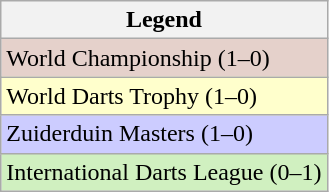<table class="wikitable">
<tr>
<th>Legend</th>
</tr>
<tr style="background:#e5d1cb;">
<td>World Championship (1–0)</td>
</tr>
<tr style="background:#ffc;">
<td>World Darts Trophy (1–0)</td>
</tr>
<tr style="background:#ccf;">
<td>Zuiderduin Masters (1–0)</td>
</tr>
<tr style="background:#d0f0c0;">
<td>International Darts League (0–1)</td>
</tr>
</table>
